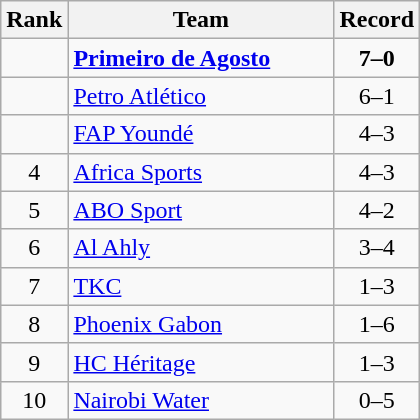<table class=wikitable style="text-align:center;">
<tr>
<th>Rank</th>
<th width=170>Team</th>
<th>Record</th>
</tr>
<tr>
<td></td>
<td align=left> <strong><a href='#'>Primeiro de Agosto</a></strong></td>
<td><strong>7–0</strong></td>
</tr>
<tr>
<td></td>
<td align=left> <a href='#'>Petro Atlético</a></td>
<td>6–1</td>
</tr>
<tr>
<td></td>
<td align=left> <a href='#'>FAP Youndé</a></td>
<td>4–3</td>
</tr>
<tr>
<td>4</td>
<td align=left> <a href='#'>Africa Sports</a></td>
<td>4–3</td>
</tr>
<tr>
<td>5</td>
<td align=left> <a href='#'>ABO Sport</a></td>
<td>4–2</td>
</tr>
<tr>
<td>6</td>
<td align=left> <a href='#'>Al Ahly</a></td>
<td>3–4</td>
</tr>
<tr>
<td>7</td>
<td align=left> <a href='#'>TKC</a></td>
<td>1–3</td>
</tr>
<tr>
<td>8</td>
<td align=left> <a href='#'>Phoenix Gabon</a></td>
<td>1–6</td>
</tr>
<tr>
<td>9</td>
<td align=left> <a href='#'>HC Héritage</a></td>
<td>1–3</td>
</tr>
<tr>
<td>10</td>
<td align=left> <a href='#'>Nairobi Water</a></td>
<td>0–5</td>
</tr>
</table>
